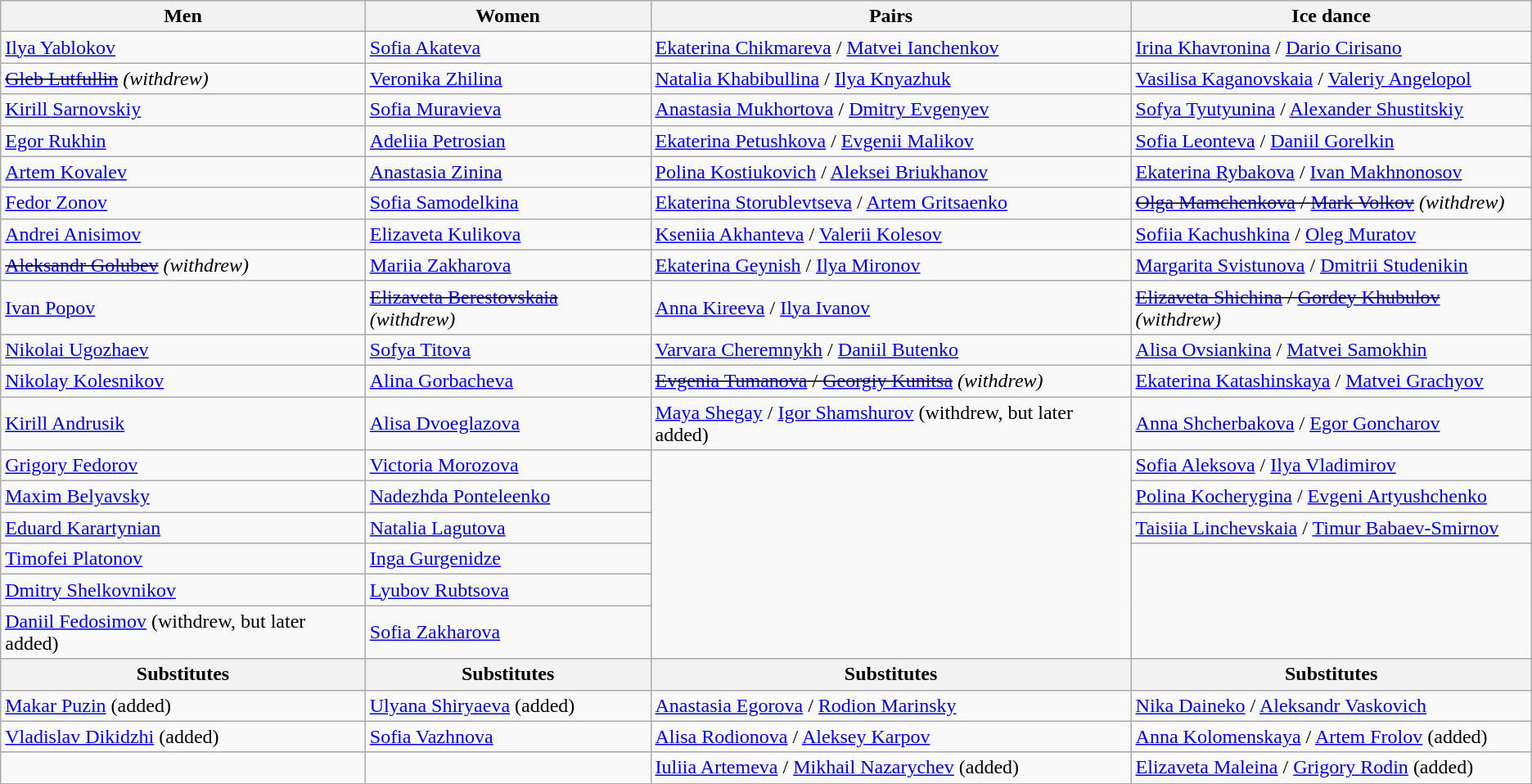<table class="wikitable">
<tr>
<th>Men</th>
<th>Women</th>
<th>Pairs</th>
<th>Ice dance</th>
</tr>
<tr>
<td><a href='#'>Ilya Yablokov</a></td>
<td><a href='#'>Sofia Akateva</a></td>
<td><a href='#'>Ekaterina Chikmareva</a> / <a href='#'>Matvei Ianchenkov</a></td>
<td><a href='#'>Irina Khavronina</a> / <a href='#'>Dario Cirisano</a></td>
</tr>
<tr>
<td><s><a href='#'>Gleb Lutfullin</a></s> <em>(withdrew)</em></td>
<td><a href='#'>Veronika Zhilina</a></td>
<td><a href='#'>Natalia Khabibullina</a> / <a href='#'>Ilya Knyazhuk</a></td>
<td><a href='#'>Vasilisa Kaganovskaia</a> / <a href='#'>Valeriy Angelopol</a></td>
</tr>
<tr>
<td><a href='#'>Kirill Sarnovskiy</a></td>
<td><a href='#'>Sofia Muravieva</a></td>
<td><a href='#'>Anastasia Mukhortova</a> / <a href='#'>Dmitry Evgenyev</a></td>
<td><a href='#'>Sofya Tyutyunina</a> / <a href='#'>Alexander Shustitskiy</a></td>
</tr>
<tr>
<td><a href='#'>Egor Rukhin</a></td>
<td><a href='#'>Adeliia Petrosian</a></td>
<td><a href='#'>Ekaterina Petushkova</a> / <a href='#'>Evgenii Malikov</a></td>
<td><a href='#'>Sofia Leonteva</a> / <a href='#'>Daniil Gorelkin</a></td>
</tr>
<tr>
<td><a href='#'>Artem Kovalev</a></td>
<td><a href='#'>Anastasia Zinina</a></td>
<td><a href='#'>Polina Kostiukovich</a> / <a href='#'>Aleksei Briukhanov</a></td>
<td><a href='#'>Ekaterina Rybakova</a> / <a href='#'>Ivan Makhnonosov</a></td>
</tr>
<tr>
<td><a href='#'>Fedor Zonov</a></td>
<td><a href='#'>Sofia Samodelkina</a></td>
<td><a href='#'>Ekaterina Storublevtseva</a> / <a href='#'>Artem Gritsaenko</a></td>
<td><s><a href='#'>Olga Mamchenkova</a> / <a href='#'>Mark Volkov</a></s> <em>(withdrew)</em></td>
</tr>
<tr>
<td><a href='#'>Andrei Anisimov</a></td>
<td><a href='#'>Elizaveta Kulikova</a></td>
<td><a href='#'>Kseniia Akhanteva</a> / <a href='#'>Valerii Kolesov</a></td>
<td><a href='#'>Sofiia Kachushkina</a> / <a href='#'>Oleg Muratov</a></td>
</tr>
<tr>
<td><s><a href='#'>Aleksandr Golubev</a></s> <em>(withdrew)</em></td>
<td><a href='#'>Mariia Zakharova</a></td>
<td><a href='#'>Ekaterina Geynish</a> / <a href='#'>Ilya Mironov</a></td>
<td><a href='#'>Margarita Svistunova</a> / <a href='#'>Dmitrii Studenikin</a></td>
</tr>
<tr>
<td><a href='#'>Ivan Popov</a></td>
<td><s><a href='#'>Elizaveta Berestovskaia</a></s> <em>(withdrew)</em></td>
<td><a href='#'>Anna Kireeva</a> / <a href='#'>Ilya Ivanov</a></td>
<td><s><a href='#'>Elizaveta Shichina</a> / <a href='#'>Gordey Khubulov</a></s> <em>(withdrew)</em></td>
</tr>
<tr>
<td><a href='#'>Nikolai Ugozhaev</a></td>
<td><a href='#'>Sofya Titova</a></td>
<td><a href='#'>Varvara Cheremnykh</a> / <a href='#'>Daniil Butenko</a></td>
<td><a href='#'>Alisa Ovsiankina</a> / <a href='#'>Matvei Samokhin</a></td>
</tr>
<tr>
<td><a href='#'>Nikolay Kolesnikov</a></td>
<td><a href='#'>Alina Gorbacheva</a></td>
<td><s><a href='#'>Evgenia Tumanova</a> / <a href='#'>Georgiy Kunitsa</a></s> <em>(withdrew)</td>
<td><a href='#'>Ekaterina Katashinskaya</a> / <a href='#'>Matvei Grachyov</a></td>
</tr>
<tr>
<td><a href='#'>Kirill Andrusik</a></td>
<td><a href='#'>Alisa Dvoeglazova</a></td>
<td><a href='#'>Maya Shegay</a> / <a href='#'>Igor Shamshurov</a> </em>(withdrew, but later added)<em></td>
<td><a href='#'>Anna Shcherbakova</a> / <a href='#'>Egor Goncharov</a></td>
</tr>
<tr>
<td><a href='#'>Grigory Fedorov</a></td>
<td><a href='#'>Victoria Morozova</a></td>
<td rowspan=6></td>
<td><a href='#'>Sofia Aleksova</a> / <a href='#'>Ilya Vladimirov</a></td>
</tr>
<tr>
<td><a href='#'>Maxim Belyavsky</a></td>
<td><a href='#'>Nadezhda Ponteleenko</a></td>
<td><a href='#'>Polina Kocherygina</a> / <a href='#'>Evgeni Artyushchenko</a></td>
</tr>
<tr>
<td><a href='#'>Eduard Karartynian</a></td>
<td><a href='#'>Natalia Lagutova</a></td>
<td><a href='#'>Taisiia Linchevskaia</a> / <a href='#'>Timur Babaev-Smirnov</a></td>
</tr>
<tr>
<td><a href='#'>Timofei Platonov</a></td>
<td><a href='#'>Inga Gurgenidze</a></td>
<td rowspan=3></td>
</tr>
<tr>
<td><a href='#'>Dmitry Shelkovnikov</a></td>
<td><a href='#'>Lyubov Rubtsova</a></td>
</tr>
<tr>
<td><a href='#'>Daniil Fedosimov</a> </em>(withdrew, but later added)<em></td>
<td><a href='#'>Sofia Zakharova</a></td>
</tr>
<tr>
<th>Substitutes</th>
<th>Substitutes</th>
<th>Substitutes</th>
<th>Substitutes</th>
</tr>
<tr>
<td><a href='#'>Makar Puzin</a> </em>(added)<em></td>
<td><a href='#'>Ulyana Shiryaeva</a> </em>(added)<em></td>
<td><a href='#'>Anastasia Egorova</a> / <a href='#'>Rodion Marinsky</a></td>
<td><a href='#'>Nika Daineko</a> / <a href='#'>Aleksandr Vaskovich</a></td>
</tr>
<tr>
<td><a href='#'>Vladislav Dikidzhi</a> </em>(added)<em></td>
<td><a href='#'>Sofia Vazhnova</a></td>
<td><a href='#'>Alisa Rodionova</a> / <a href='#'>Aleksey Karpov</a></td>
<td><a href='#'>Anna Kolomenskaya</a> / <a href='#'>Artem Frolov</a> </em>(added)<em></td>
</tr>
<tr>
<td></td>
<td></td>
<td><a href='#'>Iuliia Artemeva</a> / <a href='#'>Mikhail Nazarychev</a> </em>(added)<em></td>
<td><a href='#'>Elizaveta Maleina</a> / <a href='#'>Grigory Rodin</a> </em>(added)<em></td>
</tr>
</table>
